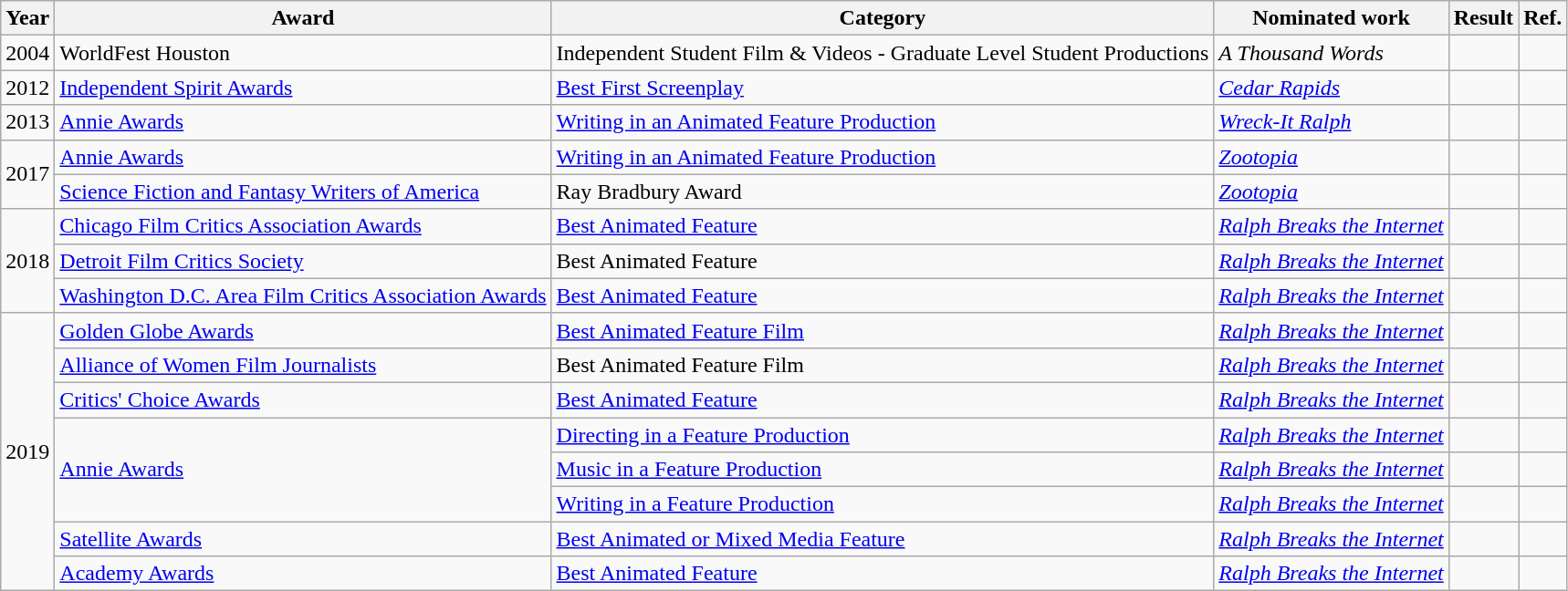<table class="wikitable">
<tr>
<th>Year</th>
<th>Award</th>
<th>Category</th>
<th>Nominated work</th>
<th>Result</th>
<th>Ref.</th>
</tr>
<tr>
<td>2004</td>
<td>WorldFest Houston</td>
<td>Independent Student Film & Videos - Graduate Level Student Productions</td>
<td><em>A Thousand Words</em></td>
<td></td>
<td></td>
</tr>
<tr>
<td>2012</td>
<td><a href='#'>Independent Spirit Awards</a></td>
<td><a href='#'>Best First Screenplay</a></td>
<td><em><a href='#'>Cedar Rapids</a></em></td>
<td></td>
<td></td>
</tr>
<tr>
<td>2013</td>
<td><a href='#'>Annie Awards</a></td>
<td><a href='#'>Writing in an Animated Feature Production</a></td>
<td><em><a href='#'>Wreck-It Ralph</a></em></td>
<td></td>
<td></td>
</tr>
<tr>
<td rowspan="2">2017</td>
<td><a href='#'>Annie Awards</a></td>
<td><a href='#'>Writing in an Animated Feature Production</a></td>
<td><em><a href='#'>Zootopia</a></em></td>
<td></td>
<td></td>
</tr>
<tr>
<td><a href='#'>Science Fiction and Fantasy Writers of America</a></td>
<td>Ray Bradbury Award</td>
<td><em><a href='#'>Zootopia</a></em></td>
<td></td>
<td></td>
</tr>
<tr>
<td rowspan="3">2018</td>
<td><a href='#'>Chicago Film Critics Association Awards</a></td>
<td><a href='#'>Best Animated Feature</a></td>
<td><em><a href='#'>Ralph Breaks the Internet</a></em></td>
<td></td>
<td></td>
</tr>
<tr>
<td><a href='#'>Detroit Film Critics Society</a></td>
<td>Best Animated Feature</td>
<td><em><a href='#'>Ralph Breaks the Internet</a></em></td>
<td></td>
<td></td>
</tr>
<tr>
<td><a href='#'>Washington D.C. Area Film Critics Association Awards</a></td>
<td><a href='#'>Best Animated Feature</a></td>
<td><em><a href='#'>Ralph Breaks the Internet</a></em></td>
<td></td>
<td></td>
</tr>
<tr>
<td rowspan="8">2019</td>
<td><a href='#'>Golden Globe Awards</a></td>
<td><a href='#'>Best Animated Feature Film</a></td>
<td><em><a href='#'>Ralph Breaks the Internet</a></em></td>
<td></td>
<td></td>
</tr>
<tr>
<td><a href='#'>Alliance of Women Film Journalists</a></td>
<td>Best Animated Feature Film</td>
<td><em><a href='#'>Ralph Breaks the Internet</a></em></td>
<td></td>
<td></td>
</tr>
<tr>
<td><a href='#'>Critics' Choice Awards</a></td>
<td><a href='#'>Best Animated Feature</a></td>
<td><em><a href='#'>Ralph Breaks the Internet</a></em></td>
<td></td>
<td></td>
</tr>
<tr>
<td rowspan="3"><a href='#'>Annie Awards</a></td>
<td><a href='#'>Directing in a Feature Production</a></td>
<td><em><a href='#'>Ralph Breaks the Internet</a></em></td>
<td></td>
<td></td>
</tr>
<tr>
<td><a href='#'>Music in a Feature Production</a></td>
<td><em><a href='#'>Ralph Breaks the Internet</a></em></td>
<td></td>
<td></td>
</tr>
<tr>
<td><a href='#'>Writing in a Feature Production</a></td>
<td><em><a href='#'>Ralph Breaks the Internet</a></em></td>
<td></td>
<td></td>
</tr>
<tr>
<td><a href='#'>Satellite Awards</a></td>
<td><a href='#'>Best Animated or Mixed Media Feature</a></td>
<td><em><a href='#'>Ralph Breaks the Internet</a></em></td>
<td></td>
<td></td>
</tr>
<tr>
<td><a href='#'>Academy Awards</a></td>
<td><a href='#'>Best Animated Feature</a></td>
<td><em><a href='#'>Ralph Breaks the Internet</a></em></td>
<td></td>
<td></td>
</tr>
</table>
